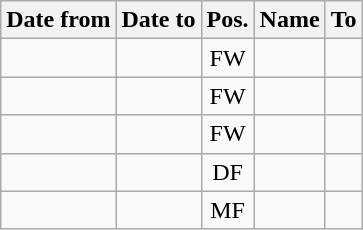<table class="wikitable" style="text-align:center">
<tr>
<th>Date from</th>
<th>Date to</th>
<th>Pos.</th>
<th>Name</th>
<th>To</th>
</tr>
<tr>
<td align="right"></td>
<td align="right"></td>
<td>FW</td>
<td align="left"></td>
<td align="left"></td>
</tr>
<tr>
<td align="right"></td>
<td align="right"></td>
<td>FW</td>
<td align="left"></td>
<td align="left"></td>
</tr>
<tr>
<td align="right"></td>
<td align="right"></td>
<td>FW</td>
<td align="left"></td>
<td align="left"></td>
</tr>
<tr>
<td align="right"></td>
<td align="right"></td>
<td>DF</td>
<td align="left"></td>
<td align="left"></td>
</tr>
<tr>
<td align="right"></td>
<td align="right"></td>
<td>MF</td>
<td align="left"></td>
<td align="left"></td>
</tr>
</table>
